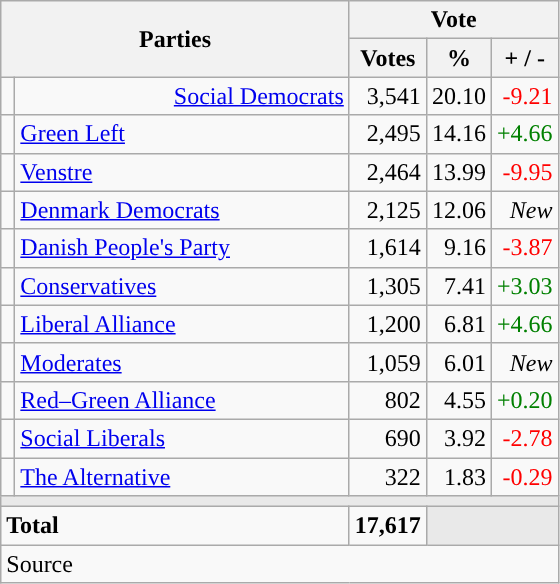<table class="wikitable" style="text-align:right;">
<tr>
<th style="text-align:centre;" rowspan="2" colspan="2" width="225">Parties</th>
<th colspan="3">Vote</th>
</tr>
<tr>
<th width="15">Votes</th>
<th width="15">%</th>
<th width="15">+ / -</th>
</tr>
<tr>
<td width=2 bgcolor=></td>
<td><a href='#'>Social Democrats</a></td>
<td>3,541</td>
<td>20.10</td>
<td style=color:red;>-9.21</td>
</tr>
<tr>
<td width=2 bgcolor=></td>
<td align=left><a href='#'>Green Left</a></td>
<td>2,495</td>
<td>14.16</td>
<td style=color:green;>+4.66</td>
</tr>
<tr>
<td width=2 bgcolor=></td>
<td align=left><a href='#'>Venstre</a></td>
<td>2,464</td>
<td>13.99</td>
<td style=color:red;>-9.95</td>
</tr>
<tr>
<td width=2 bgcolor=></td>
<td align=left><a href='#'>Denmark Democrats</a></td>
<td>2,125</td>
<td>12.06</td>
<td><em>New</em></td>
</tr>
<tr>
<td width=2 bgcolor=></td>
<td align=left><a href='#'>Danish People's Party</a></td>
<td>1,614</td>
<td>9.16</td>
<td style=color:red;>-3.87</td>
</tr>
<tr>
<td width=2 bgcolor=></td>
<td align=left><a href='#'>Conservatives</a></td>
<td>1,305</td>
<td>7.41</td>
<td style=color:green;>+3.03</td>
</tr>
<tr>
<td width=2 bgcolor=></td>
<td align=left><a href='#'>Liberal Alliance</a></td>
<td>1,200</td>
<td>6.81</td>
<td style=color:green;>+4.66</td>
</tr>
<tr>
<td width=2 bgcolor=></td>
<td align=left><a href='#'>Moderates</a></td>
<td>1,059</td>
<td>6.01</td>
<td><em>New</em></td>
</tr>
<tr>
<td width=2 bgcolor=></td>
<td align=left><a href='#'>Red–Green Alliance</a></td>
<td>802</td>
<td>4.55</td>
<td style=color:green;>+0.20</td>
</tr>
<tr>
<td width=2 bgcolor=></td>
<td align=left><a href='#'>Social Liberals</a></td>
<td>690</td>
<td>3.92</td>
<td style=color:red;>-2.78</td>
</tr>
<tr>
<td width=2 bgcolor=></td>
<td align=left><a href='#'>The Alternative</a></td>
<td>322</td>
<td>1.83</td>
<td style=color:red;>-0.29</td>
</tr>
<tr>
<td colspan="7" bgcolor="#E9E9E9"></td>
</tr>
<tr>
<td align="left" colspan="2"><strong>Total</strong></td>
<td><strong>17,617</strong></td>
<td bgcolor=#E9E9E9 colspan=2></td>
</tr>
<tr>
<td align="left" colspan="6">Source</td>
</tr>
</table>
